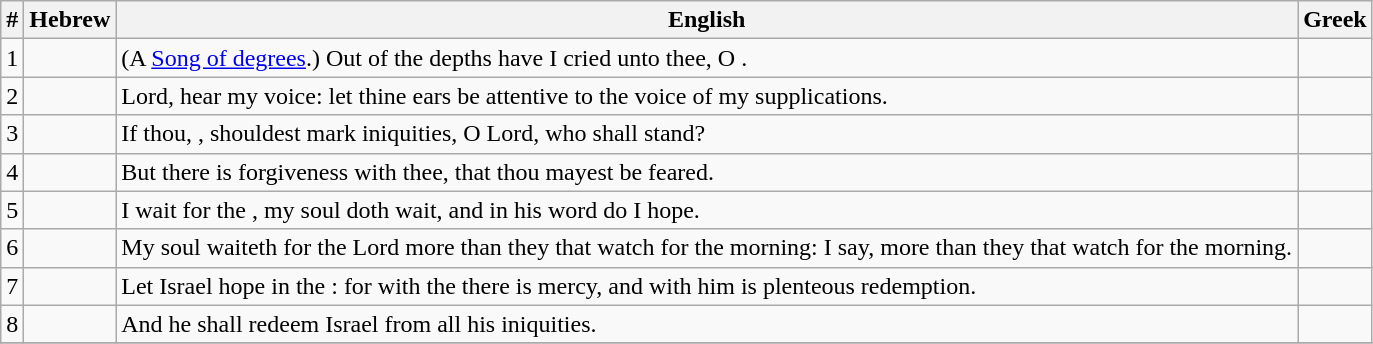<table class=wikitable>
<tr>
<th>#</th>
<th>Hebrew</th>
<th>English</th>
<th>Greek</th>
</tr>
<tr>
<td style="text-align:right">1</td>
<td style="text-align:right"></td>
<td>(A <a href='#'>Song of degrees</a>.) Out of the depths have I cried unto thee, O .</td>
<td></td>
</tr>
<tr>
<td style="text-align:right">2</td>
<td style="text-align:right"></td>
<td>Lord, hear my voice: let thine ears be attentive to the voice of my supplications.</td>
<td></td>
</tr>
<tr>
<td style="text-align:right">3</td>
<td style="text-align:right"></td>
<td>If thou, , shouldest mark iniquities, O Lord, who shall stand?</td>
<td></td>
</tr>
<tr>
<td style="text-align:right">4</td>
<td style="text-align:right"></td>
<td>But there is forgiveness with thee, that thou mayest be feared.</td>
<td></td>
</tr>
<tr>
<td style="text-align:right">5</td>
<td style="text-align:right"></td>
<td>I wait for the , my soul doth wait, and in his word do I hope.</td>
<td></td>
</tr>
<tr>
<td style="text-align:right">6</td>
<td style="text-align:right"></td>
<td>My soul waiteth for the Lord more than they that watch for the morning: I say, more than they that watch for the morning.</td>
<td></td>
</tr>
<tr>
<td style="text-align:right">7</td>
<td style="text-align:right"></td>
<td>Let Israel hope in the : for with the  there is mercy, and with him is plenteous redemption.</td>
<td></td>
</tr>
<tr>
<td style="text-align:right">8</td>
<td style="text-align:right"></td>
<td>And he shall redeem Israel from all his iniquities.</td>
<td></td>
</tr>
<tr>
</tr>
</table>
